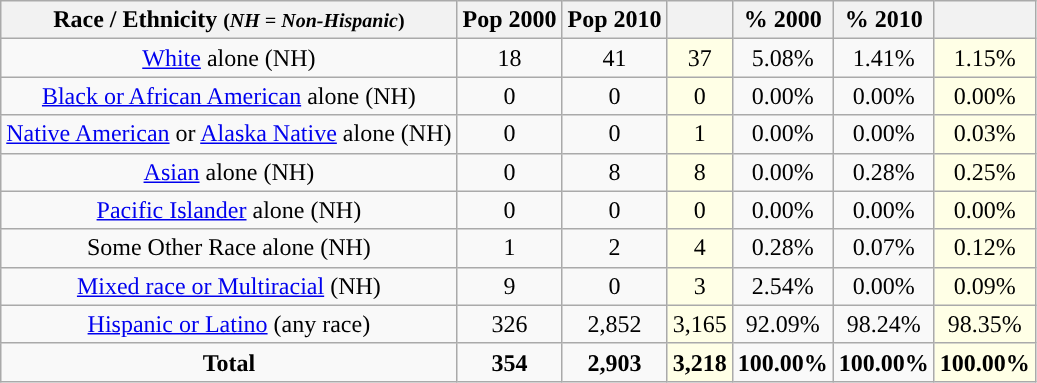<table class="wikitable" style="text-align:center;">
<tr>
<th>Race / Ethnicity <small>(<em>NH = Non-Hispanic</em>)</small></th>
<th>Pop 2000</th>
<th>Pop 2010</th>
<th></th>
<th>% 2000</th>
<th>% 2010</th>
<th></th>
</tr>
<tr>
<td><a href='#'>White</a> alone (NH)</td>
<td>18</td>
<td>41</td>
<td style='background: #ffffe6;'>37</td>
<td>5.08%</td>
<td>1.41%</td>
<td style='background: #ffffe6;'>1.15%</td>
</tr>
<tr>
<td><a href='#'>Black or African American</a> alone (NH)</td>
<td>0</td>
<td>0</td>
<td style='background: #ffffe6;'>0</td>
<td>0.00%</td>
<td>0.00%</td>
<td style='background: #ffffe6;'>0.00%</td>
</tr>
<tr>
<td><a href='#'>Native American</a> or <a href='#'>Alaska Native</a> alone (NH)</td>
<td>0</td>
<td>0</td>
<td style='background: #ffffe6;'>1</td>
<td>0.00%</td>
<td>0.00%</td>
<td style='background: #ffffe6;'>0.03%</td>
</tr>
<tr>
<td><a href='#'>Asian</a> alone (NH)</td>
<td>0</td>
<td>8</td>
<td style='background: #ffffe6;'>8</td>
<td>0.00%</td>
<td>0.28%</td>
<td style='background: #ffffe6;'>0.25%</td>
</tr>
<tr>
<td><a href='#'>Pacific Islander</a> alone (NH)</td>
<td>0</td>
<td>0</td>
<td style='background: #ffffe6;'>0</td>
<td>0.00%</td>
<td>0.00%</td>
<td style='background: #ffffe6;'>0.00%</td>
</tr>
<tr>
<td>Some Other Race alone (NH)</td>
<td>1</td>
<td>2</td>
<td style='background: #ffffe6;'>4</td>
<td>0.28%</td>
<td>0.07%</td>
<td style='background: #ffffe6;'>0.12%</td>
</tr>
<tr>
<td><a href='#'>Mixed race or Multiracial</a> (NH)</td>
<td>9</td>
<td>0</td>
<td style='background: #ffffe6;'>3</td>
<td>2.54%</td>
<td>0.00%</td>
<td style='background: #ffffe6;'>0.09%</td>
</tr>
<tr>
<td><a href='#'>Hispanic or Latino</a> (any race)</td>
<td>326</td>
<td>2,852</td>
<td style='background: #ffffe6;'>3,165</td>
<td>92.09%</td>
<td>98.24%</td>
<td style='background: #ffffe6;'>98.35%</td>
</tr>
<tr>
<td><strong>Total</strong></td>
<td><strong>354</strong></td>
<td><strong>2,903</strong></td>
<td style='background: #ffffe6;'><strong>3,218</strong></td>
<td><strong>100.00%</strong></td>
<td><strong>100.00%</strong></td>
<td style='background: #ffffe6;'><strong>100.00%</strong></td>
</tr>
</table>
